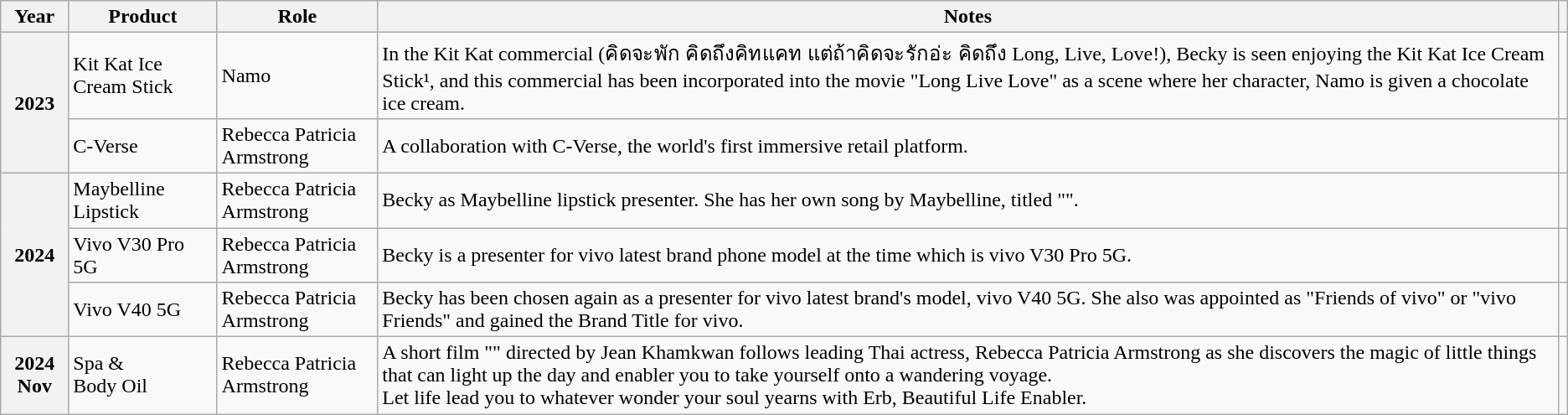<table class="wikitable sortable plainrowheaders">
<tr>
<th scope="col">Year</th>
<th scope="col">Product</th>
<th scope="col">Role</th>
<th scope="col" class="unsortable">Notes</th>
<th scope="col" class="unsortable"></th>
</tr>
<tr>
<th rowspan="2" scope="row">2023</th>
<td>Kit Kat Ice Cream Stick</td>
<td>Namo</td>
<td>In the Kit Kat commercial (คิดจะพัก คิดถึงคิทแคท แต่ถ้าคิดจะรักอ่ะ คิดถึง Long, Live, Love!), Becky is seen enjoying the Kit Kat Ice Cream Stick¹, and this commercial has been incorporated into the movie "Long Live Love" as a scene where her character, Namo is given a chocolate ice cream.</td>
<td></td>
</tr>
<tr>
<td>C-Verse</td>
<td>Rebecca Patricia Armstrong</td>
<td>A collaboration with C-Verse, the world's first immersive retail platform.</td>
<td></td>
</tr>
<tr>
<th rowspan="3">2024</th>
<td>Maybelline Lipstick</td>
<td>Rebecca Patricia Armstrong</td>
<td>Becky as Maybelline lipstick presenter. She has her own song by Maybelline, titled "".</td>
<td></td>
</tr>
<tr>
<td>Vivo V30 Pro 5G</td>
<td>Rebecca Patricia Armstrong</td>
<td>Becky is a presenter for vivo latest brand phone model at the time which is vivo V30 Pro 5G.</td>
<td></td>
</tr>
<tr>
<td>Vivo V40 5G</td>
<td>Rebecca Patricia Armstrong</td>
<td>Becky has been chosen again as a presenter for vivo latest brand's model, vivo V40 5G. She also was appointed as "Friends of vivo" or "vivo Friends" and gained the Brand Title for vivo.</td>
<td></td>
</tr>
<tr>
<th>2024 Nov</th>
<td>Spa &<br>Body Oil</td>
<td>Rebecca Patricia Armstrong</td>
<td>A short film "" directed by Jean Khamkwan follows leading Thai actress, Rebecca Patricia Armstrong  as she discovers the magic of little things that can light up the day and enabler you to take yourself onto a wandering voyage.<br>Let life lead you to whatever wonder your soul yearns with Erb, Beautiful Life Enabler.</td>
<td></td>
</tr>
</table>
